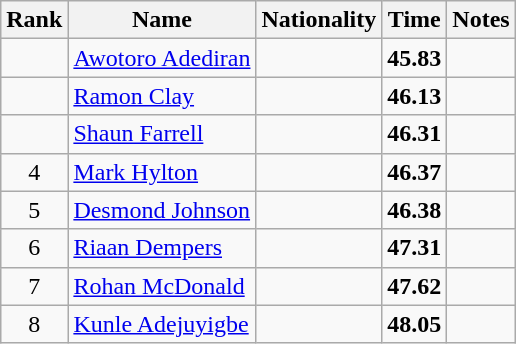<table class="wikitable sortable" style="text-align:center">
<tr>
<th>Rank</th>
<th>Name</th>
<th>Nationality</th>
<th>Time</th>
<th>Notes</th>
</tr>
<tr>
<td></td>
<td align=left><a href='#'>Awotoro Adediran</a></td>
<td align=left></td>
<td><strong>45.83</strong></td>
<td></td>
</tr>
<tr>
<td></td>
<td align=left><a href='#'>Ramon Clay</a></td>
<td align=left></td>
<td><strong>46.13</strong></td>
<td></td>
</tr>
<tr>
<td></td>
<td align=left><a href='#'>Shaun Farrell</a></td>
<td align=left></td>
<td><strong>46.31</strong></td>
<td></td>
</tr>
<tr>
<td>4</td>
<td align=left><a href='#'>Mark Hylton</a></td>
<td align=left></td>
<td><strong>46.37</strong></td>
<td></td>
</tr>
<tr>
<td>5</td>
<td align=left><a href='#'>Desmond Johnson</a></td>
<td align=left></td>
<td><strong>46.38</strong></td>
<td></td>
</tr>
<tr>
<td>6</td>
<td align=left><a href='#'>Riaan Dempers</a></td>
<td align=left></td>
<td><strong>47.31</strong></td>
<td></td>
</tr>
<tr>
<td>7</td>
<td align=left><a href='#'>Rohan McDonald</a></td>
<td align=left></td>
<td><strong>47.62</strong></td>
<td></td>
</tr>
<tr>
<td>8</td>
<td align=left><a href='#'>Kunle Adejuyigbe</a></td>
<td align=left></td>
<td><strong>48.05</strong></td>
<td></td>
</tr>
</table>
